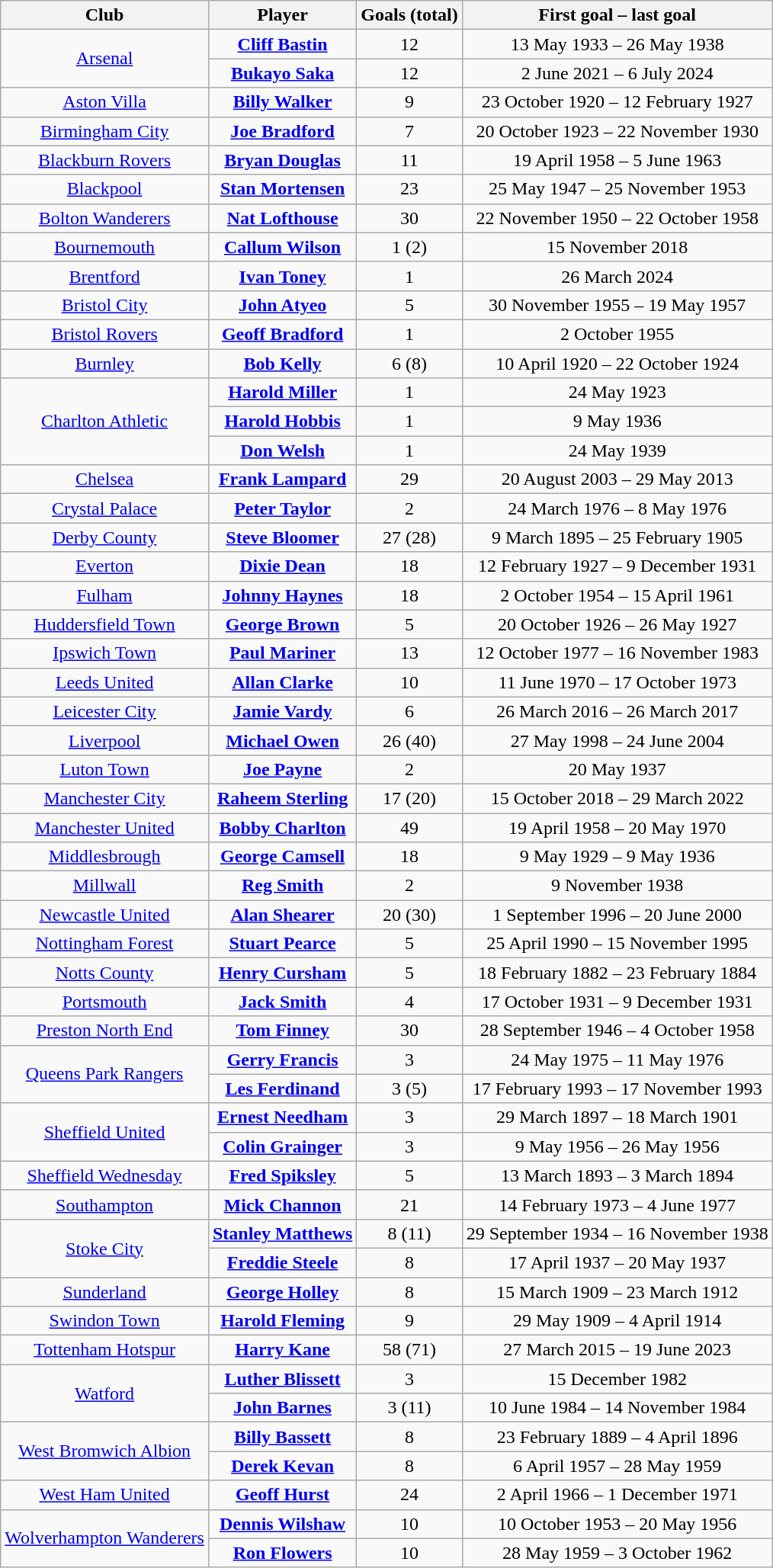<table class="wikitable sortable" style="text-align: center;">
<tr>
<th>Club</th>
<th>Player</th>
<th>Goals (total)</th>
<th>First goal – last goal</th>
</tr>
<tr>
<td rowspan=2><a href='#'>Arsenal</a></td>
<td><strong><a href='#'>Cliff Bastin</a></strong></td>
<td>12</td>
<td>13 May 1933 – 26 May 1938</td>
</tr>
<tr>
<td><strong><a href='#'>Bukayo Saka</a></strong></td>
<td>12</td>
<td>2 June 2021 – 6 July 2024</td>
</tr>
<tr>
<td><a href='#'>Aston Villa</a></td>
<td><strong><a href='#'>Billy Walker</a></strong></td>
<td>9</td>
<td>23 October 1920 – 12 February 1927</td>
</tr>
<tr>
<td><a href='#'>Birmingham City</a></td>
<td><strong><a href='#'>Joe Bradford</a></strong></td>
<td>7</td>
<td>20 October 1923 – 22 November 1930</td>
</tr>
<tr>
<td><a href='#'>Blackburn Rovers</a></td>
<td><strong><a href='#'>Bryan Douglas</a></strong></td>
<td>11</td>
<td>19 April 1958 – 5 June 1963</td>
</tr>
<tr>
<td><a href='#'>Blackpool</a></td>
<td><strong><a href='#'>Stan Mortensen</a></strong></td>
<td>23</td>
<td>25 May 1947 – 25 November 1953</td>
</tr>
<tr>
<td><a href='#'>Bolton Wanderers</a></td>
<td><strong><a href='#'>Nat Lofthouse</a></strong></td>
<td>30</td>
<td>22 November 1950 – 22 October 1958</td>
</tr>
<tr>
<td><a href='#'>Bournemouth</a></td>
<td><strong><a href='#'>Callum Wilson</a></strong></td>
<td>1 (2)</td>
<td>15 November 2018</td>
</tr>
<tr>
<td><a href='#'>Brentford</a></td>
<td><strong><a href='#'>Ivan Toney</a></strong></td>
<td>1</td>
<td>26 March 2024</td>
</tr>
<tr>
<td><a href='#'>Bristol City</a></td>
<td><strong><a href='#'>John Atyeo</a></strong></td>
<td>5</td>
<td>30 November 1955 – 19 May 1957</td>
</tr>
<tr>
<td><a href='#'>Bristol Rovers</a></td>
<td><strong><a href='#'>Geoff Bradford</a></strong></td>
<td>1</td>
<td>2 October 1955</td>
</tr>
<tr>
<td><a href='#'>Burnley</a></td>
<td><strong><a href='#'>Bob Kelly</a></strong></td>
<td>6 (8)</td>
<td>10 April 1920 – 22 October 1924</td>
</tr>
<tr>
<td rowspan=3><a href='#'>Charlton Athletic</a></td>
<td><strong><a href='#'>Harold Miller</a></strong></td>
<td>1</td>
<td>24 May 1923</td>
</tr>
<tr>
<td><strong><a href='#'>Harold Hobbis</a></strong></td>
<td>1</td>
<td>9 May 1936</td>
</tr>
<tr>
<td><strong><a href='#'>Don Welsh</a></strong></td>
<td>1</td>
<td>24 May 1939</td>
</tr>
<tr>
<td><a href='#'>Chelsea</a></td>
<td><strong><a href='#'>Frank Lampard</a></strong></td>
<td>29</td>
<td>20 August 2003 – 29 May 2013</td>
</tr>
<tr>
<td><a href='#'>Crystal Palace</a></td>
<td><strong><a href='#'>Peter Taylor</a></strong></td>
<td>2</td>
<td>24 March 1976 – 8 May 1976</td>
</tr>
<tr>
<td><a href='#'>Derby County</a></td>
<td><strong><a href='#'>Steve Bloomer</a></strong></td>
<td>27 (28)</td>
<td>9 March 1895 – 25 February 1905</td>
</tr>
<tr>
<td><a href='#'>Everton</a></td>
<td><strong><a href='#'>Dixie Dean</a></strong></td>
<td>18</td>
<td>12 February 1927 – 9 December 1931</td>
</tr>
<tr>
<td><a href='#'>Fulham</a></td>
<td><strong><a href='#'>Johnny Haynes</a></strong></td>
<td>18</td>
<td>2 October 1954 – 15 April 1961</td>
</tr>
<tr>
<td><a href='#'>Huddersfield Town</a></td>
<td><strong><a href='#'>George Brown</a></strong></td>
<td>5</td>
<td>20 October 1926 – 26 May 1927</td>
</tr>
<tr>
<td><a href='#'>Ipswich Town</a></td>
<td><strong><a href='#'>Paul Mariner</a></strong></td>
<td>13</td>
<td>12 October 1977 – 16 November 1983</td>
</tr>
<tr>
<td><a href='#'>Leeds United</a></td>
<td><strong><a href='#'>Allan Clarke</a></strong></td>
<td>10</td>
<td>11 June 1970 – 17 October 1973</td>
</tr>
<tr>
<td><a href='#'>Leicester City</a></td>
<td><strong><a href='#'>Jamie Vardy</a></strong></td>
<td>6</td>
<td>26 March 2016 – 26 March 2017</td>
</tr>
<tr>
<td><a href='#'>Liverpool</a></td>
<td><strong><a href='#'>Michael Owen</a></strong></td>
<td>26 (40)</td>
<td>27 May 1998 – 24 June 2004</td>
</tr>
<tr>
<td><a href='#'>Luton Town</a></td>
<td><strong><a href='#'>Joe Payne</a></strong></td>
<td>2</td>
<td>20 May 1937</td>
</tr>
<tr>
<td><a href='#'>Manchester City</a></td>
<td><strong><a href='#'>Raheem Sterling</a></strong></td>
<td>17 (20)</td>
<td>15 October 2018 – 29 March 2022</td>
</tr>
<tr>
<td><a href='#'>Manchester United</a></td>
<td><strong><a href='#'>Bobby Charlton</a></strong></td>
<td>49</td>
<td>19 April 1958 – 20 May 1970</td>
</tr>
<tr>
<td><a href='#'>Middlesbrough</a></td>
<td><strong><a href='#'>George Camsell</a></strong></td>
<td>18</td>
<td>9 May 1929 – 9 May 1936</td>
</tr>
<tr>
<td><a href='#'>Millwall</a></td>
<td><strong><a href='#'>Reg Smith</a></strong></td>
<td>2</td>
<td>9 November 1938</td>
</tr>
<tr>
<td><a href='#'>Newcastle United</a></td>
<td><strong><a href='#'>Alan Shearer</a></strong></td>
<td>20 (30)</td>
<td>1 September 1996 – 20 June 2000</td>
</tr>
<tr>
<td><a href='#'>Nottingham Forest</a></td>
<td><strong><a href='#'>Stuart Pearce</a></strong></td>
<td>5</td>
<td>25 April 1990 – 15 November 1995</td>
</tr>
<tr>
<td><a href='#'>Notts County</a></td>
<td><strong><a href='#'>Henry Cursham</a></strong></td>
<td>5</td>
<td>18 February 1882 – 23 February 1884</td>
</tr>
<tr>
<td><a href='#'>Portsmouth</a></td>
<td><strong><a href='#'>Jack Smith</a></strong></td>
<td>4</td>
<td>17 October 1931 – 9 December 1931</td>
</tr>
<tr>
<td><a href='#'>Preston North End</a></td>
<td><strong><a href='#'>Tom Finney</a></strong></td>
<td>30</td>
<td>28 September 1946 – 4 October 1958</td>
</tr>
<tr>
<td rowspan=2><a href='#'>Queens Park Rangers</a></td>
<td><strong><a href='#'>Gerry Francis</a></strong></td>
<td>3</td>
<td>24 May 1975 – 11 May 1976</td>
</tr>
<tr>
<td><strong><a href='#'>Les Ferdinand</a></strong></td>
<td>3 (5)</td>
<td>17 February 1993 – 17 November 1993</td>
</tr>
<tr>
<td rowspan=2><a href='#'>Sheffield United</a></td>
<td><strong><a href='#'>Ernest Needham</a></strong></td>
<td>3</td>
<td>29 March 1897 – 18 March 1901</td>
</tr>
<tr>
<td><strong><a href='#'>Colin Grainger</a></strong></td>
<td>3</td>
<td>9 May 1956 – 26 May 1956</td>
</tr>
<tr>
<td><a href='#'>Sheffield Wednesday</a></td>
<td><strong><a href='#'>Fred Spiksley</a></strong></td>
<td>5</td>
<td>13 March 1893 – 3 March 1894</td>
</tr>
<tr>
<td><a href='#'>Southampton</a></td>
<td><strong><a href='#'>Mick Channon</a></strong></td>
<td>21</td>
<td>14 February 1973 – 4 June 1977</td>
</tr>
<tr>
<td rowspan=2><a href='#'>Stoke City</a></td>
<td><strong><a href='#'>Stanley Matthews</a></strong></td>
<td>8 (11)</td>
<td>29 September 1934 – 16 November 1938</td>
</tr>
<tr>
<td><strong><a href='#'>Freddie Steele</a></strong></td>
<td>8</td>
<td>17 April 1937 – 20 May 1937</td>
</tr>
<tr>
<td><a href='#'>Sunderland</a></td>
<td><strong><a href='#'>George Holley</a></strong></td>
<td>8</td>
<td>15 March 1909 – 23 March 1912</td>
</tr>
<tr>
<td><a href='#'>Swindon Town</a></td>
<td><strong><a href='#'>Harold Fleming</a></strong></td>
<td>9</td>
<td>29 May 1909 – 4 April 1914</td>
</tr>
<tr>
<td><a href='#'>Tottenham Hotspur</a></td>
<td><strong><a href='#'>Harry Kane</a></strong></td>
<td>58 (71)</td>
<td>27 March 2015 – 19 June 2023</td>
</tr>
<tr>
<td rowspan=2><a href='#'>Watford</a></td>
<td><strong><a href='#'>Luther Blissett</a></strong></td>
<td>3</td>
<td>15 December 1982</td>
</tr>
<tr>
<td><strong><a href='#'>John Barnes</a></strong></td>
<td>3 (11)</td>
<td>10 June 1984 – 14 November 1984</td>
</tr>
<tr>
<td rowspan=2><a href='#'>West Bromwich Albion</a></td>
<td><strong><a href='#'>Billy Bassett</a></strong></td>
<td>8</td>
<td>23 February 1889 – 4 April 1896</td>
</tr>
<tr>
<td><strong><a href='#'>Derek Kevan</a></strong></td>
<td>8</td>
<td>6 April 1957 – 28 May 1959</td>
</tr>
<tr>
<td><a href='#'>West Ham United</a></td>
<td><strong><a href='#'>Geoff Hurst</a></strong></td>
<td>24</td>
<td>2 April 1966 – 1 December 1971</td>
</tr>
<tr>
<td rowspan=2><a href='#'>Wolverhampton Wanderers</a></td>
<td><strong><a href='#'>Dennis Wilshaw</a></strong></td>
<td>10</td>
<td>10 October 1953 – 20 May 1956</td>
</tr>
<tr>
<td><strong><a href='#'>Ron Flowers</a></strong></td>
<td>10</td>
<td>28 May 1959 – 3 October 1962</td>
</tr>
</table>
